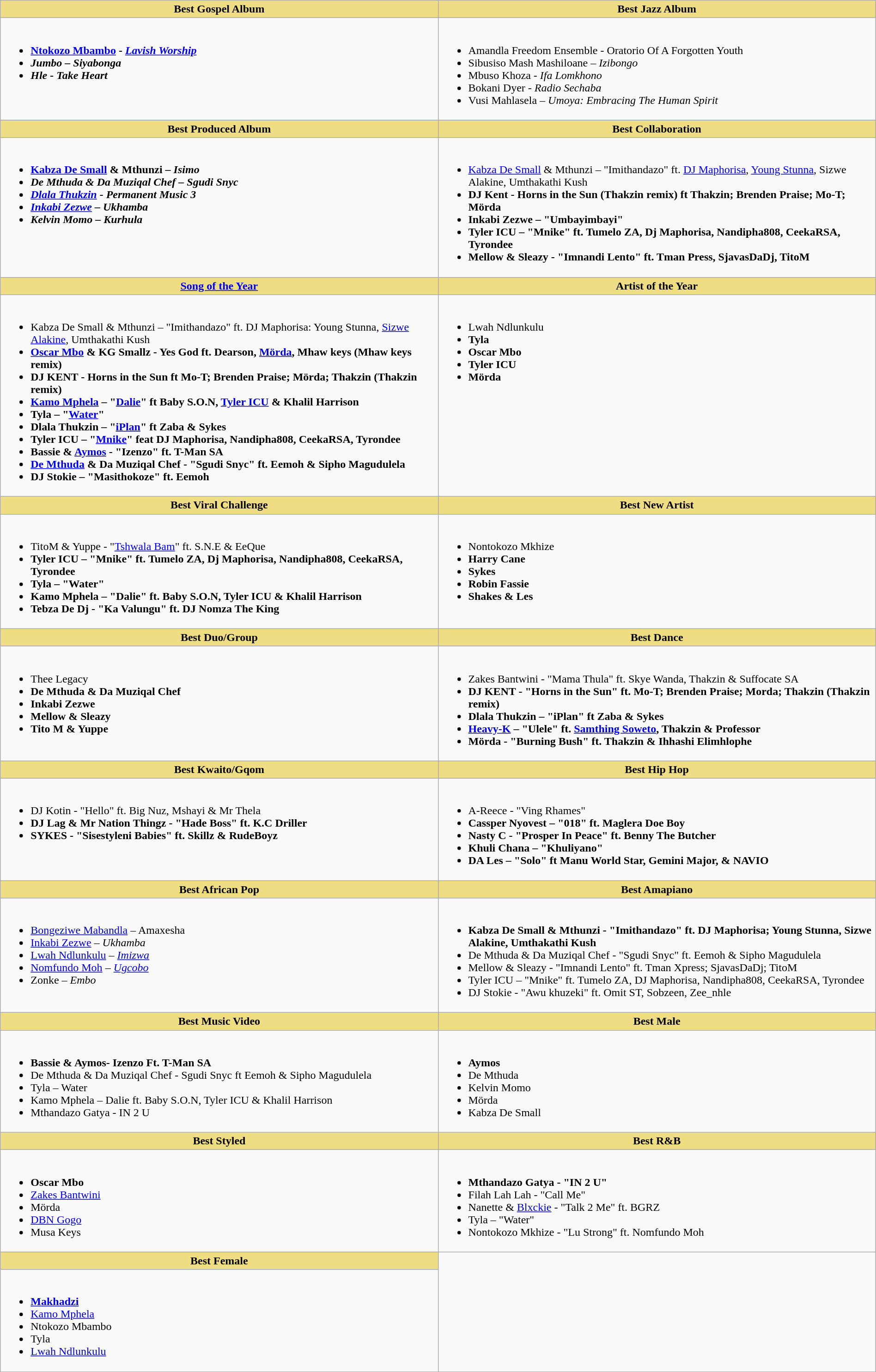<table class=wikitable width="100%">
<tr>
<th style="background:#EEDD82;" ! width="50%">Best Gospel Album</th>
<th style="background:#EEDD82;" ! width="50%">Best Jazz Album</th>
</tr>
<tr>
<td valign="top"><br><ul><li><strong><a href='#'>Ntokozo Mbambo</a> - <em><a href='#'>Lavish Worship</a><strong><em></li><li>Jumbo – </em>Siyabonga<em></li><li>Hle - </em>Take Heart<em></li></ul></td>
<td valign="top"><br><ul><li></strong>Amandla Freedom Ensemble - </em>Oratorio Of A Forgotten Youth</em></strong></li><li>Sibusiso Mash Mashiloane – <em>Izibongo</em></li><li>Mbuso Khoza - <em>Ifa Lomkhono</em></li><li>Bokani Dyer - <em>Radio Sechaba</em></li><li>Vusi Mahlasela – <em>Umoya: Embracing The Human Spirit</em></li></ul></td>
</tr>
<tr>
<th style="background:#EEDD82;" ! width="50%">Best Produced Album</th>
<th style="background:#EEDD82;" ! width="50%">Best Collaboration</th>
</tr>
<tr>
<td valign="top"><br><ul><li><strong><a href='#'>Kabza De Small</a> & Mthunzi – <em>Isimo<strong><em></li><li>De Mthuda & Da Muziqal Chef – </em>Sgudi Snyc<em></li><li><a href='#'>Dlala Thukzin</a> - </em>Permanent Music 3<em></li><li><a href='#'>Inkabi Zezwe</a> – </em>Ukhamba<em></li><li>Kelvin Momo – </em>Kurhula<em></li></ul></td>
<td valign="top"><br><ul><li></strong><a href='#'>Kabza De Small</a> & Mthunzi – "Imithandazo" ft. <a href='#'>DJ Maphorisa</a>, <a href='#'>Young Stunna</a>, Sizwe Alakine, Umthakathi Kush<strong></li><li>DJ Kent - Horns in the Sun (Thakzin remix) ft Thakzin; Brenden Praise; Mo-T; Mörda</li><li>Inkabi Zezwe – "Umbayimbayi"</li><li>Tyler ICU – "Mnike" ft. Tumelo ZA, Dj Maphorisa, Nandipha808, CeekaRSA, Tyrondee</li><li>Mellow & Sleazy - "Imnandi Lento" ft. Tman Press, SjavasDaDj, TitoM</li></ul></td>
</tr>
<tr>
<th style="background:#EEDD82;" ! width="50%"><a href='#'>Song of the Year</a></th>
<th style="background:#EEDD82;" ! width="50%">Artist of the Year</th>
</tr>
<tr>
<td valign="top"><br><ul><li></strong>Kabza De Small & Mthunzi – "Imithandazo" ft. DJ Maphorisa: Young Stunna, <a href='#'>Sizwe Alakine</a>, Umthakathi Kush<strong></li><li><a href='#'>Oscar Mbo</a> & KG Smallz - Yes God ft. Dearson, <a href='#'>Mörda</a>, Mhaw keys (Mhaw keys remix)</li><li>DJ KENT - Horns in the Sun ft Mo-T; Brenden Praise; Mörda; Thakzin (Thakzin remix)</li><li><a href='#'>Kamo Mphela</a> – "<a href='#'>Dalie</a>" ft Baby S.O.N, <a href='#'>Tyler ICU</a> & Khalil Harrison</li><li>Tyla – "<a href='#'>Water</a>"</li><li>Dlala Thukzin – "<a href='#'>iPlan</a>" ft Zaba & Sykes</li><li>Tyler ICU – "<a href='#'>Mnike</a>" feat DJ Maphorisa, Nandipha808, CeekaRSA, Tyrondee</li><li>Bassie & <a href='#'>Aymos</a> - "Izenzo" ft. T-Man SA</li><li><a href='#'>De Mthuda</a> & Da Muziqal Chef - "Sgudi Snyc" ft. Eemoh & Sipho Magudulela</li><li>DJ Stokie – "Masithokoze" ft. Eemoh</li></ul></td>
<td valign="top"><br><ul><li></strong>Lwah Ndlunkulu<strong></li><li>Tyla</li><li>Oscar Mbo</li><li>Tyler ICU</li><li>Mörda</li></ul></td>
</tr>
<tr>
<th style="background:#EEDD82;" ! width="50%">Best Viral Challenge</th>
<th style="background:#EEDD82;" ! width="50%">Best New Artist</th>
</tr>
<tr>
<td valign="top"><br><ul><li></strong>TitoM & Yuppe - "<a href='#'>Tshwala Bam</a>" ft. S.N.E & EeQue<strong></li><li>Tyler ICU – "Mnike" ft. Tumelo ZA, Dj Maphorisa, Nandipha808, CeekaRSA, Tyrondee</li><li>Tyla – "Water"</li><li>Kamo Mphela – "Dalie" ft. Baby S.O.N, Tyler ICU & Khalil Harrison</li><li>Tebza De Dj - "Ka Valungu" ft. DJ Nomza The King</li></ul></td>
<td valign="top"><br><ul><li></strong>Nontokozo Mkhize<strong></li><li>Harry Cane</li><li>Sykes</li><li>Robin Fassie</li><li>Shakes & Les</li></ul></td>
</tr>
<tr>
<th style="background:#EEDD82;" ! width="50%">Best Duo/Group</th>
<th style="background:#EEDD82;" ! width="50%">Best Dance</th>
</tr>
<tr>
<td valign="top"><br><ul><li></strong>Thee Legacy<strong></li><li>De Mthuda & Da Muziqal Chef</li><li>Inkabi Zezwe</li><li>Mellow & Sleazy</li><li>Tito M & Yuppe</li></ul></td>
<td valign="top"><br><ul><li></strong>Zakes Bantwini - "Mama Thula" ft. Skye Wanda, Thakzin & Suffocate SA<strong></li><li>DJ KENT - "Horns in the Sun" ft. Mo-T; Brenden Praise; Morda; Thakzin (Thakzin remix)</li><li>Dlala Thukzin – "iPlan" ft Zaba & Sykes</li><li><a href='#'>Heavy-K</a> – "Ulele" ft. <a href='#'>Samthing Soweto</a>, Thakzin & Professor</li><li>Mörda - "Burning Bush" ft. Thakzin & Ihhashi Elimhlophe</li></ul></td>
</tr>
<tr>
<th style="background:#EEDD82;" ! width="50%">Best Kwaito/Gqom</th>
<th style="background:#EEDD82;" ! width="50%">Best Hip Hop</th>
</tr>
<tr>
<td valign="top"><br><ul><li></strong>DJ Kotin - "Hello" ft. Big Nuz, Mshayi & Mr Thela<strong></li><li>DJ Lag & Mr Nation Thingz - "Hade Boss" ft. K.C Driller</li><li>SYKES - "Sisestyleni Babies" ft. Skillz & RudeBoyz</li></ul></td>
<td valign="top"><br><ul><li></strong>A-Reece - "Ving Rhames"<strong></li><li>Cassper Nyovest – "018" ft. Maglera Doe Boy</li><li>Nasty C - "Prosper In Peace" ft. Benny The Butcher</li><li>Khuli Chana – "Khuliyano"</li><li>DA Les – "Solo" ft Manu World Star, Gemini Major, & NAVIO</li></ul></td>
</tr>
<tr>
<th style="background:#EEDD82;" ! width="50%">Best African Pop</th>
<th style="background:#EEDD82;" ! width="50%">Best Amapiano</th>
</tr>
<tr>
<td valign="top"><br><ul><li></strong><a href='#'>Bongeziwe Mabandla</a> – </em>Amaxesha</em></strong></li><li><a href='#'>Inkabi Zezwe</a> – <em>Ukhamba</em></li><li><a href='#'>Lwah Ndlunkulu</a> – <em><a href='#'>Imizwa</a></em></li><li><a href='#'>Nomfundo Moh</a> – <em><a href='#'>Ugcobo</a></em></li><li>Zonke – <em>Embo</em></li></ul></td>
<td valign="top"><br><ul><li><strong>Kabza De Small & Mthunzi - "Imithandazo" ft. DJ Maphorisa; Young Stunna, Sizwe Alakine, Umthakathi Kush</strong></li><li>De Mthuda & Da Muziqal Chef - "Sgudi Snyc" ft. Eemoh & Sipho Magudulela</li><li>Mellow & Sleazy - "Imnandi Lento" ft. Tman Xpress; SjavasDaDj; TitoM</li><li>Tyler ICU – "Mnike" ft. Tumelo ZA, DJ Maphorisa, Nandipha808, CeekaRSA, Tyrondee</li><li>DJ Stokie - "Awu khuzeki" ft. Omit ST, Sobzeen, Zee_nhle</li></ul></td>
</tr>
<tr>
<th style="background:#EEDD82;" ! width="50%">Best Music Video</th>
<th style="background:#EEDD82;" ! width="50%">Best Male</th>
</tr>
<tr>
<td valign="top"><br><ul><li><strong>Bassie & Aymos- Izenzo Ft. T-Man SA</strong></li><li>De Mthuda & Da Muziqal Chef - Sgudi Snyc ft Eemoh & Sipho Magudulela</li><li>Tyla – Water</li><li>Kamo Mphela – Dalie ft. Baby S.O.N, Tyler ICU & Khalil Harrison</li><li>Mthandazo Gatya - IN 2 U</li></ul></td>
<td valign="top"><br><ul><li><strong>Aymos</strong></li><li>De Mthuda</li><li>Kelvin Momo</li><li>Mörda</li><li>Kabza De Small</li></ul></td>
</tr>
<tr>
<th style="background:#EEDD82;" ! width="50%">Best Styled</th>
<th style="background:#EEDD82;" ! width="50%">Best R&B</th>
</tr>
<tr>
<td valign="top"><br><ul><li><strong>Oscar Mbo</strong></li><li><a href='#'>Zakes Bantwini</a></li><li>Mörda</li><li><a href='#'>DBN Gogo</a></li><li>Musa Keys</li></ul></td>
<td valign="top"><br><ul><li><strong>Mthandazo Gatya - "IN 2 U"</strong></li><li>Filah Lah Lah - "Call Me"</li><li>Nanette & <a href='#'>Blxckie</a> - "Talk 2 Me" ft. BGRZ</li><li>Tyla – "Water"</li><li>Nontokozo Mkhize - "Lu Strong" ft. Nomfundo Moh</li></ul></td>
</tr>
<tr>
<th style="background:#EEDD82;" ! width="50%">Best Female</th>
</tr>
<tr>
<td valign="top"><br><ul><li><strong><a href='#'>Makhadzi</a></strong></li><li><a href='#'>Kamo Mphela</a></li><li>Ntokozo Mbambo</li><li>Tyla</li><li><a href='#'>Lwah Ndlunkulu</a></li></ul></td>
</tr>
</table>
